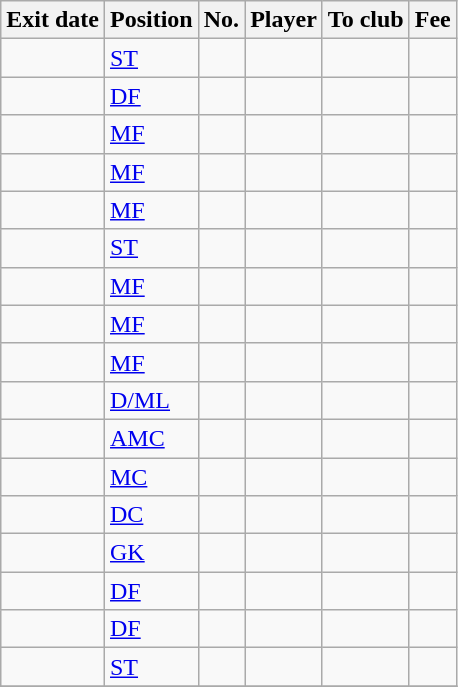<table class="wikitable sortable">
<tr>
<th>Exit date</th>
<th>Position</th>
<th>No.</th>
<th>Player</th>
<th>To club</th>
<th>Fee</th>
</tr>
<tr>
<td></td>
<td><a href='#'>ST</a></td>
<td></td>
<td></td>
<td></td>
<td></td>
</tr>
<tr>
<td></td>
<td><a href='#'>DF</a></td>
<td></td>
<td></td>
<td></td>
<td></td>
</tr>
<tr>
<td></td>
<td><a href='#'>MF</a></td>
<td></td>
<td></td>
<td></td>
<td></td>
</tr>
<tr>
<td></td>
<td><a href='#'>MF</a></td>
<td></td>
<td></td>
<td></td>
<td></td>
</tr>
<tr>
<td></td>
<td><a href='#'>MF</a></td>
<td></td>
<td></td>
<td></td>
<td></td>
</tr>
<tr>
<td></td>
<td><a href='#'>ST</a></td>
<td></td>
<td></td>
<td></td>
<td></td>
</tr>
<tr>
<td></td>
<td><a href='#'>MF</a></td>
<td></td>
<td></td>
<td></td>
<td></td>
</tr>
<tr>
<td></td>
<td><a href='#'>MF</a></td>
<td></td>
<td></td>
<td></td>
<td></td>
</tr>
<tr>
<td></td>
<td><a href='#'>MF</a></td>
<td></td>
<td></td>
<td></td>
<td></td>
</tr>
<tr>
<td></td>
<td><a href='#'>D/ML</a></td>
<td></td>
<td></td>
<td></td>
<td></td>
</tr>
<tr>
<td></td>
<td><a href='#'>AMC</a></td>
<td></td>
<td></td>
<td></td>
<td></td>
</tr>
<tr>
<td></td>
<td><a href='#'>MC</a></td>
<td></td>
<td></td>
<td></td>
<td></td>
</tr>
<tr>
<td></td>
<td><a href='#'>DC</a></td>
<td></td>
<td></td>
<td></td>
<td></td>
</tr>
<tr>
<td></td>
<td><a href='#'>GK</a></td>
<td></td>
<td></td>
<td></td>
<td></td>
</tr>
<tr>
<td></td>
<td><a href='#'>DF</a></td>
<td></td>
<td></td>
<td></td>
<td></td>
</tr>
<tr>
<td></td>
<td><a href='#'>DF</a></td>
<td></td>
<td></td>
<td></td>
<td></td>
</tr>
<tr>
<td></td>
<td><a href='#'>ST</a></td>
<td></td>
<td></td>
<td></td>
<td></td>
</tr>
<tr>
</tr>
</table>
